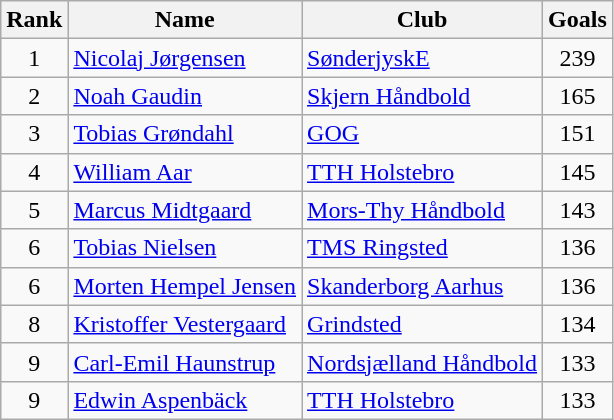<table class="wikitable sortable" style="text-align:center">
<tr>
<th>Rank</th>
<th>Name</th>
<th>Club</th>
<th>Goals</th>
</tr>
<tr>
<td>1</td>
<td style="text-align:left"> <a href='#'>Nicolaj Jørgensen</a></td>
<td style="text-align:left"><a href='#'>SønderjyskE</a></td>
<td>239</td>
</tr>
<tr>
<td>2</td>
<td style="text-align:left"> <a href='#'>Noah Gaudin</a></td>
<td style="text-align:left"><a href='#'>Skjern Håndbold</a></td>
<td>165</td>
</tr>
<tr>
<td>3</td>
<td style="text-align:left"> <a href='#'>Tobias Grøndahl</a></td>
<td style="text-align:left"><a href='#'>GOG</a></td>
<td>151</td>
</tr>
<tr>
<td>4</td>
<td style="text-align:left"> <a href='#'>William Aar</a></td>
<td style="text-align:left"><a href='#'>TTH Holstebro</a></td>
<td>145</td>
</tr>
<tr>
<td>5</td>
<td style="text-align:left"> <a href='#'>Marcus Midtgaard</a></td>
<td style="text-align:left"><a href='#'>Mors-Thy Håndbold</a></td>
<td>143</td>
</tr>
<tr>
<td>6</td>
<td style="text-align:left"> <a href='#'>Tobias Nielsen</a></td>
<td style="text-align:left"><a href='#'>TMS Ringsted</a></td>
<td>136</td>
</tr>
<tr>
<td>6</td>
<td style="text-align:left"> <a href='#'>Morten Hempel Jensen</a></td>
<td style="text-align:left"><a href='#'>Skanderborg Aarhus</a></td>
<td>136</td>
</tr>
<tr>
<td>8</td>
<td style="text-align:left"> <a href='#'>Kristoffer Vestergaard</a></td>
<td style="text-align:left"><a href='#'>Grindsted</a></td>
<td>134</td>
</tr>
<tr>
<td>9</td>
<td style="text-align:left"> <a href='#'>Carl-Emil Haunstrup</a></td>
<td style="text-align:left"><a href='#'>Nordsjælland Håndbold</a></td>
<td>133</td>
</tr>
<tr>
<td>9</td>
<td style="text-align:left"> <a href='#'>Edwin Aspenbäck</a></td>
<td style="text-align:left"><a href='#'>TTH Holstebro</a></td>
<td>133</td>
</tr>
</table>
